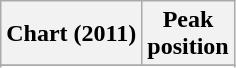<table class="wikitable sortable plainrowheaders" style="text-align:center">
<tr>
<th scope="col">Chart (2011)</th>
<th scope="col">Peak<br>position</th>
</tr>
<tr>
</tr>
<tr>
</tr>
<tr>
</tr>
</table>
